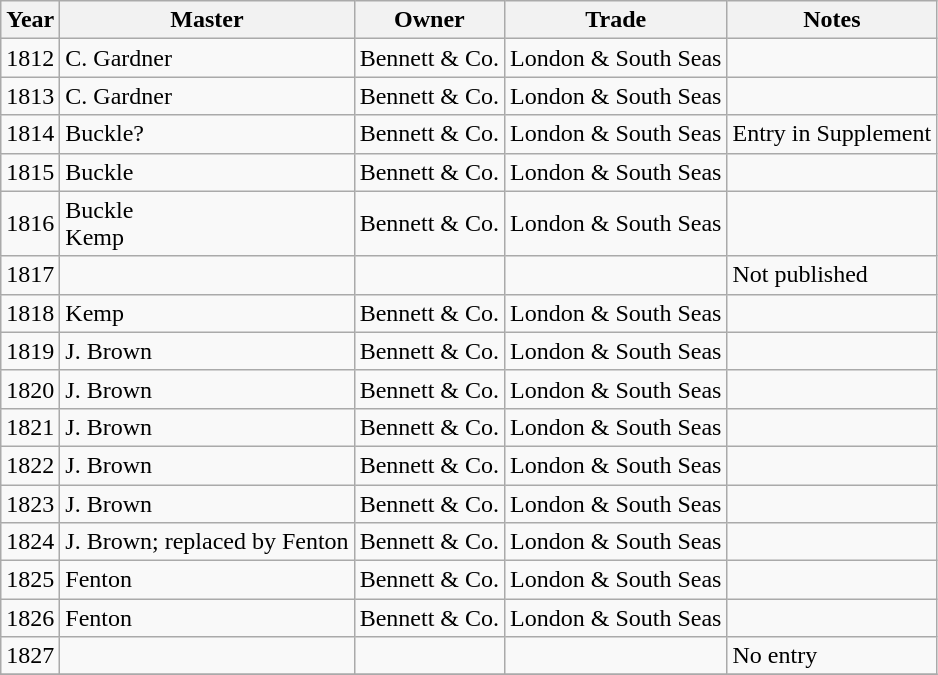<table class="sortable wikitable">
<tr>
<th>Year</th>
<th>Master</th>
<th>Owner</th>
<th>Trade</th>
<th>Notes</th>
</tr>
<tr>
<td>1812</td>
<td>C. Gardner</td>
<td>Bennett & Co.</td>
<td>London & South Seas</td>
<td></td>
</tr>
<tr>
<td>1813</td>
<td>C. Gardner</td>
<td>Bennett & Co.</td>
<td>London & South Seas</td>
<td></td>
</tr>
<tr>
<td>1814</td>
<td>Buckle?</td>
<td>Bennett & Co.</td>
<td>London & South Seas</td>
<td>Entry in Supplement</td>
</tr>
<tr>
<td>1815</td>
<td>Buckle</td>
<td>Bennett & Co.</td>
<td>London & South Seas</td>
<td></td>
</tr>
<tr>
<td>1816</td>
<td>Buckle <br>Kemp</td>
<td>Bennett & Co.</td>
<td>London & South Seas</td>
<td></td>
</tr>
<tr>
<td>1817</td>
<td></td>
<td></td>
<td></td>
<td>Not published</td>
</tr>
<tr>
<td>1818</td>
<td>Kemp</td>
<td>Bennett & Co.</td>
<td>London & South Seas</td>
<td></td>
</tr>
<tr>
<td>1819</td>
<td>J. Brown</td>
<td>Bennett & Co.</td>
<td>London & South Seas</td>
<td></td>
</tr>
<tr>
<td>1820</td>
<td>J. Brown</td>
<td>Bennett & Co.</td>
<td>London & South Seas</td>
<td></td>
</tr>
<tr>
<td>1821</td>
<td>J. Brown</td>
<td>Bennett & Co.</td>
<td>London & South Seas</td>
<td></td>
</tr>
<tr>
<td>1822</td>
<td>J. Brown</td>
<td>Bennett & Co.</td>
<td>London & South Seas</td>
<td></td>
</tr>
<tr>
<td>1823</td>
<td>J. Brown</td>
<td>Bennett & Co.</td>
<td>London & South Seas</td>
<td></td>
</tr>
<tr>
<td>1824</td>
<td>J. Brown; replaced by Fenton</td>
<td>Bennett & Co.</td>
<td>London & South Seas</td>
<td></td>
</tr>
<tr>
<td>1825</td>
<td>Fenton</td>
<td>Bennett & Co.</td>
<td>London & South Seas</td>
<td></td>
</tr>
<tr>
<td>1826</td>
<td>Fenton</td>
<td>Bennett & Co.</td>
<td>London & South Seas</td>
<td></td>
</tr>
<tr>
<td>1827</td>
<td></td>
<td></td>
<td></td>
<td>No entry</td>
</tr>
<tr>
</tr>
</table>
